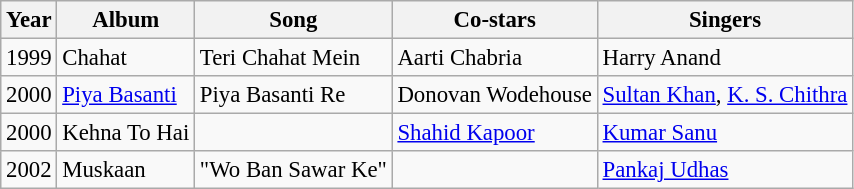<table class="wikitable" style="font-size:95%;">
<tr>
<th>Year</th>
<th>Album</th>
<th>Song</th>
<th>Co-stars</th>
<th>Singers</th>
</tr>
<tr>
<td>1999</td>
<td>Chahat</td>
<td>Teri Chahat Mein</td>
<td>Aarti Chabria</td>
<td>Harry Anand</td>
</tr>
<tr>
<td>2000</td>
<td><a href='#'>Piya Basanti</a></td>
<td>Piya Basanti Re</td>
<td>Donovan Wodehouse</td>
<td><a href='#'>Sultan Khan</a>, <a href='#'>K. S. Chithra</a></td>
</tr>
<tr>
<td>2000</td>
<td>Kehna To Hai</td>
<td></td>
<td><a href='#'>Shahid Kapoor</a></td>
<td><a href='#'>Kumar Sanu</a></td>
</tr>
<tr>
<td>2002</td>
<td>Muskaan</td>
<td>"Wo Ban Sawar Ke"</td>
<td></td>
<td><a href='#'>Pankaj Udhas</a></td>
</tr>
</table>
